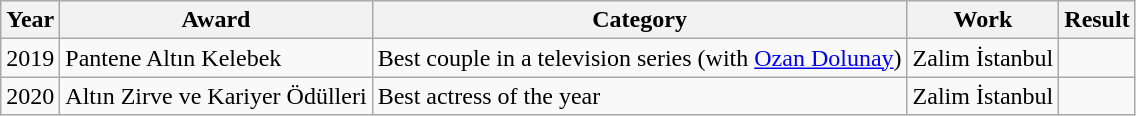<table class="wikitable">
<tr>
<th>Year</th>
<th>Award</th>
<th>Category</th>
<th>Work</th>
<th>Result</th>
</tr>
<tr>
<td>2019</td>
<td>Pantene Altın Kelebek</td>
<td>Best couple in a television series (with <a href='#'>Ozan Dolunay</a>)</td>
<td>Zalim İstanbul</td>
<td> </td>
</tr>
<tr>
<td>2020</td>
<td>Altın Zirve ve Kariyer Ödülleri</td>
<td>Best actress of the year</td>
<td>Zalim İstanbul</td>
<td> </td>
</tr>
</table>
